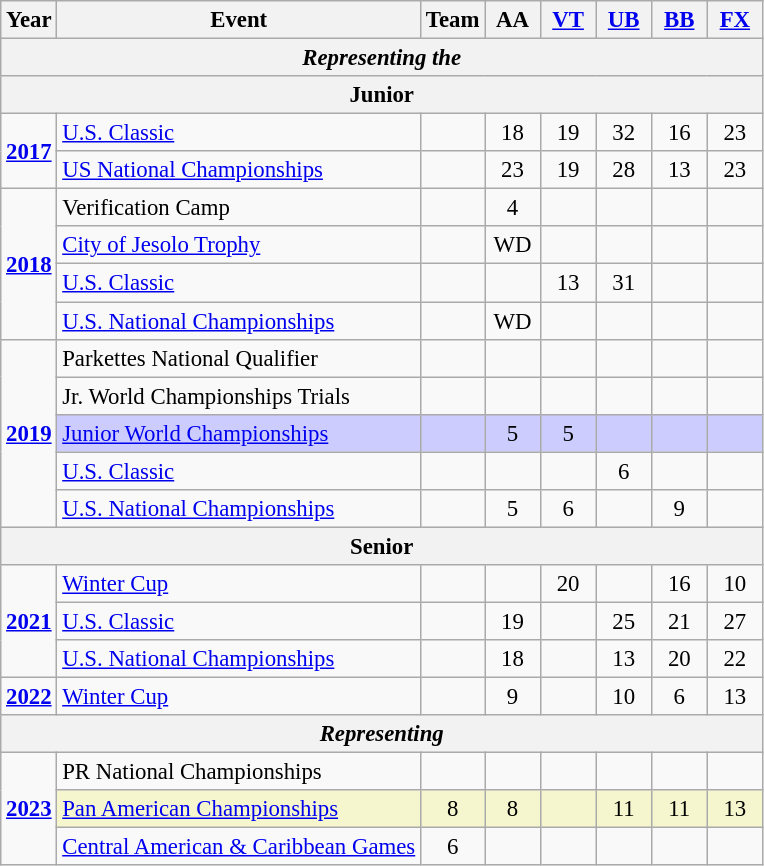<table class="wikitable" style="text-align:center; font-size:95%;">
<tr>
<th align=center>Year</th>
<th align=center>Event</th>
<th style="width:30px;">Team</th>
<th style="width:30px;">AA</th>
<th style="width:30px;"><a href='#'>VT</a></th>
<th style="width:30px;"><a href='#'>UB</a></th>
<th style="width:30px;"><a href='#'>BB</a></th>
<th style="width:30px;"><a href='#'>FX</a></th>
</tr>
<tr>
<th colspan="8"><em>Representing the </em></th>
</tr>
<tr>
<th colspan="8"><strong>Junior</strong></th>
</tr>
<tr>
<td rowspan="2"><strong><a href='#'>2017</a></strong></td>
<td align=left><a href='#'>U.S. Classic</a></td>
<td></td>
<td>18</td>
<td>19</td>
<td>32</td>
<td>16</td>
<td>23</td>
</tr>
<tr>
<td align=left><a href='#'>US National Championships</a></td>
<td></td>
<td>23</td>
<td>19</td>
<td>28</td>
<td>13</td>
<td>23</td>
</tr>
<tr>
<td rowspan="4"><strong><a href='#'>2018</a></strong></td>
<td align=left>Verification Camp</td>
<td></td>
<td>4</td>
<td></td>
<td></td>
<td></td>
<td></td>
</tr>
<tr>
<td align=left><a href='#'>City of Jesolo Trophy</a></td>
<td></td>
<td>WD</td>
<td></td>
<td></td>
<td></td>
<td></td>
</tr>
<tr>
<td align=left><a href='#'>U.S. Classic</a></td>
<td></td>
<td></td>
<td>13</td>
<td>31</td>
<td></td>
<td></td>
</tr>
<tr>
<td align=left><a href='#'>U.S. National Championships</a></td>
<td></td>
<td>WD</td>
<td></td>
<td></td>
<td></td>
<td></td>
</tr>
<tr>
<td rowspan="5"><strong><a href='#'>2019</a></strong></td>
<td align=left>Parkettes National Qualifier</td>
<td></td>
<td></td>
<td></td>
<td></td>
<td></td>
<td></td>
</tr>
<tr>
<td align=left>Jr. World Championships Trials</td>
<td></td>
<td></td>
<td></td>
<td></td>
<td></td>
<td></td>
</tr>
<tr bgcolor=#CCCCFF>
<td align=left><a href='#'>Junior World Championships</a></td>
<td></td>
<td>5</td>
<td>5</td>
<td></td>
<td></td>
<td></td>
</tr>
<tr>
<td align=left><a href='#'>U.S. Classic</a></td>
<td></td>
<td></td>
<td></td>
<td>6</td>
<td></td>
<td></td>
</tr>
<tr>
<td align=left><a href='#'>U.S. National Championships</a></td>
<td></td>
<td>5</td>
<td>6</td>
<td></td>
<td>9</td>
<td></td>
</tr>
<tr>
<th colspan="8"><strong>Senior</strong></th>
</tr>
<tr>
<td rowspan="3"><strong><a href='#'>2021</a></strong></td>
<td align=left><a href='#'>Winter Cup</a></td>
<td></td>
<td></td>
<td>20</td>
<td></td>
<td>16</td>
<td>10</td>
</tr>
<tr>
<td align=left><a href='#'>U.S. Classic</a></td>
<td></td>
<td>19</td>
<td></td>
<td>25</td>
<td>21</td>
<td>27</td>
</tr>
<tr>
<td align=left><a href='#'>U.S. National Championships</a></td>
<td></td>
<td>18</td>
<td></td>
<td>13</td>
<td>20</td>
<td>22</td>
</tr>
<tr>
<td rowspan="1"><strong><a href='#'>2022</a></strong></td>
<td align=left><a href='#'>Winter Cup</a></td>
<td></td>
<td>9</td>
<td></td>
<td>10</td>
<td>6</td>
<td>13</td>
</tr>
<tr>
<th colspan="8"><em>Representing </em></th>
</tr>
<tr>
<td rowspan="3"><strong><a href='#'>2023</a></strong></td>
<td align=left>PR National Championships</td>
<td></td>
<td></td>
<td></td>
<td></td>
<td></td>
<td></td>
</tr>
<tr bgcolor=#F5F6CE>
<td align=left><a href='#'>Pan American Championships</a></td>
<td>8</td>
<td>8</td>
<td></td>
<td>11</td>
<td>11</td>
<td>13</td>
</tr>
<tr>
<td align=left><a href='#'>Central American & Caribbean Games</a></td>
<td>6</td>
<td></td>
<td></td>
<td></td>
<td></td>
<td></td>
</tr>
</table>
